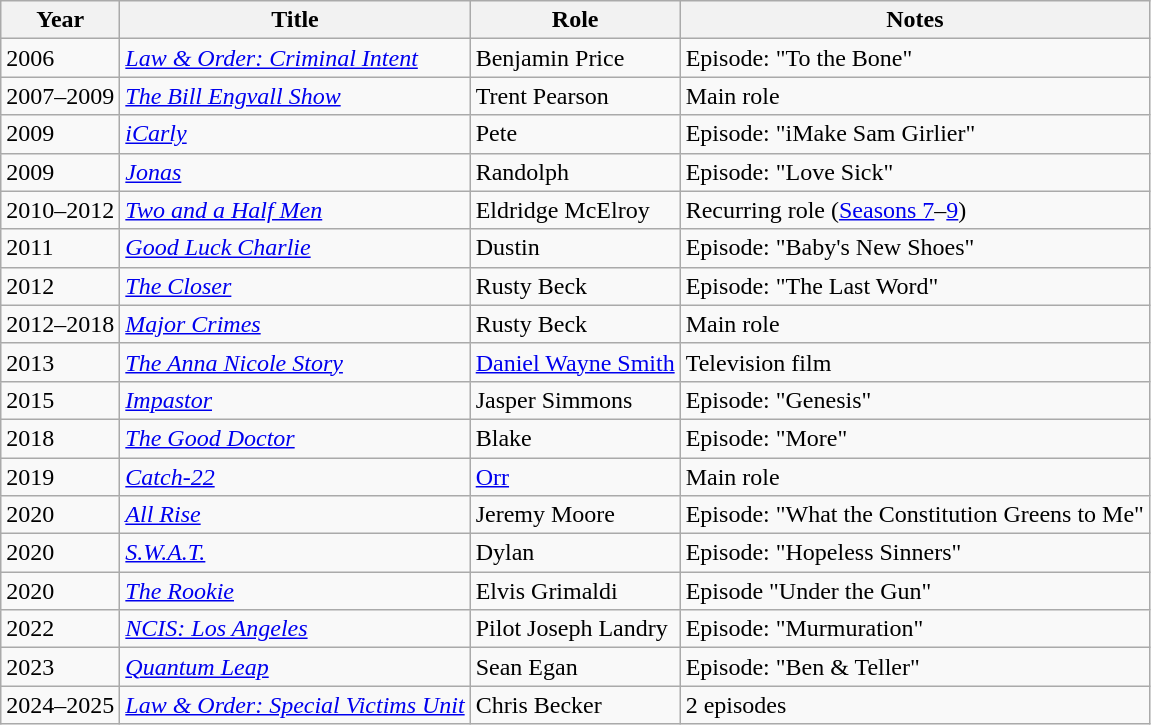<table class="wikitable">
<tr>
<th>Year</th>
<th>Title</th>
<th>Role</th>
<th>Notes</th>
</tr>
<tr>
<td>2006</td>
<td><em><a href='#'>Law & Order: Criminal Intent</a></em></td>
<td>Benjamin Price</td>
<td>Episode: "To the Bone"</td>
</tr>
<tr>
<td>2007–2009</td>
<td><em><a href='#'>The Bill Engvall Show</a></em></td>
<td>Trent Pearson</td>
<td>Main role</td>
</tr>
<tr>
<td>2009</td>
<td><em><a href='#'>iCarly</a></em></td>
<td>Pete</td>
<td>Episode: "iMake Sam Girlier"</td>
</tr>
<tr>
<td>2009</td>
<td><em><a href='#'>Jonas</a></em></td>
<td>Randolph</td>
<td>Episode: "Love Sick"</td>
</tr>
<tr>
<td>2010–2012</td>
<td><em><a href='#'>Two and a Half Men</a></em></td>
<td>Eldridge McElroy</td>
<td>Recurring role (<a href='#'>Seasons 7</a>–<a href='#'>9</a>)</td>
</tr>
<tr>
<td>2011</td>
<td><em><a href='#'>Good Luck Charlie</a></em></td>
<td>Dustin</td>
<td>Episode: "Baby's New Shoes"</td>
</tr>
<tr>
<td>2012</td>
<td><em><a href='#'>The Closer</a></em></td>
<td>Rusty Beck</td>
<td>Episode: "The Last Word"</td>
</tr>
<tr>
<td>2012–2018</td>
<td><em><a href='#'>Major Crimes</a></em></td>
<td>Rusty Beck</td>
<td>Main role</td>
</tr>
<tr>
<td>2013</td>
<td><em><a href='#'>The Anna Nicole Story</a></em></td>
<td><a href='#'>Daniel Wayne Smith</a></td>
<td>Television film</td>
</tr>
<tr>
<td>2015</td>
<td><em><a href='#'>Impastor</a></em></td>
<td>Jasper Simmons</td>
<td>Episode: "Genesis"</td>
</tr>
<tr>
<td>2018</td>
<td><em><a href='#'>The Good Doctor</a></em></td>
<td>Blake</td>
<td>Episode: "More"</td>
</tr>
<tr>
<td>2019</td>
<td><em><a href='#'>Catch-22</a></em></td>
<td><a href='#'>Orr</a></td>
<td>Main role</td>
</tr>
<tr>
<td>2020</td>
<td><em><a href='#'>All Rise</a></em></td>
<td>Jeremy Moore</td>
<td>Episode: "What the Constitution Greens to Me"</td>
</tr>
<tr>
<td>2020</td>
<td><em><a href='#'>S.W.A.T.</a></em></td>
<td>Dylan</td>
<td>Episode: "Hopeless Sinners"</td>
</tr>
<tr>
<td>2020</td>
<td><em><a href='#'>The Rookie</a></em></td>
<td>Elvis Grimaldi</td>
<td>Episode "Under the Gun"</td>
</tr>
<tr>
<td>2022</td>
<td><em><a href='#'>NCIS: Los Angeles</a></em></td>
<td>Pilot Joseph Landry</td>
<td>Episode: "Murmuration"</td>
</tr>
<tr>
<td>2023</td>
<td><em><a href='#'>Quantum Leap</a></em></td>
<td>Sean Egan</td>
<td>Episode: "Ben & Teller"</td>
</tr>
<tr>
<td>2024–2025</td>
<td><em><a href='#'>Law & Order: Special Victims Unit</a></em></td>
<td>Chris Becker</td>
<td>2 episodes</td>
</tr>
</table>
